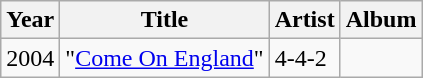<table class="wikitable">
<tr>
<th>Year</th>
<th>Title</th>
<th>Artist</th>
<th>Album</th>
</tr>
<tr>
<td>2004</td>
<td>"<a href='#'>Come On England</a>"</td>
<td>4-4-2</td>
<td></td>
</tr>
</table>
